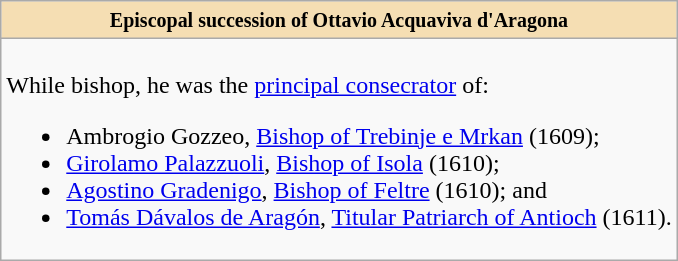<table role="presentation" class="wikitable mw-collapsible mw-collapsed"|>
<tr>
<th style="background:#F5DEB3"><small>Episcopal succession of Ottavio Acquaviva d'Aragona</small></th>
</tr>
<tr>
<td><br>While bishop, he was the <a href='#'>principal consecrator</a> of:<ul><li>Ambrogio Gozzeo, <a href='#'>Bishop of Trebinje e Mrkan</a> (1609);</li><li><a href='#'>Girolamo Palazzuoli</a>, <a href='#'>Bishop of Isola</a> (1610);</li><li><a href='#'>Agostino Gradenigo</a>, <a href='#'>Bishop of Feltre</a> (1610); and</li><li><a href='#'>Tomás Dávalos de Aragón</a>, <a href='#'>Titular Patriarch of Antioch</a> (1611).</li></ul></td>
</tr>
</table>
